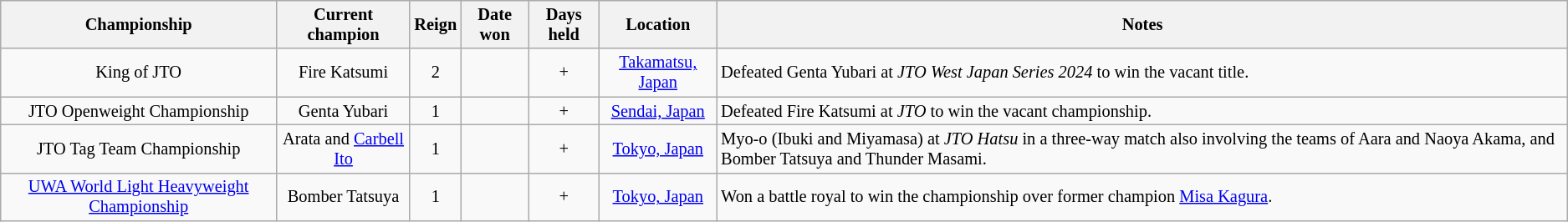<table class="wikitable" style="text-align:center; font-size:85%;">
<tr>
<th>Championship</th>
<th>Current champion</th>
<th>Reign</th>
<th>Date won</th>
<th>Days held</th>
<th>Location</th>
<th>Notes</th>
</tr>
<tr>
<td>King of JTO</td>
<td>Fire Katsumi</td>
<td>2</td>
<td></td>
<td>+</td>
<td><a href='#'>Takamatsu, Japan</a></td>
<td align=left>Defeated Genta Yubari at <em>JTO West Japan Series 2024</em> to win the vacant title.</td>
</tr>
<tr>
<td>JTO Openweight Championship</td>
<td>Genta Yubari</td>
<td>1</td>
<td></td>
<td>+</td>
<td><a href='#'>Sendai, Japan</a></td>
<td align=left>Defeated Fire Katsumi at <em>JTO</em> to win the vacant championship.</td>
</tr>
<tr>
<td>JTO Tag Team Championship</td>
<td>Arata and <a href='#'>Carbell Ito</a></td>
<td>1<br></td>
<td></td>
<td>+</td>
<td><a href='#'>Tokyo, Japan</a></td>
<td align=left>Myo-o (Ibuki and Miyamasa) at <em>JTO Hatsu</em> in a three-way match also involving the teams of Aara and Naoya Akama, and Bomber Tatsuya and Thunder Masami.</td>
</tr>
<tr>
<td><a href='#'>UWA World Light Heavyweight Championship</a></td>
<td>Bomber Tatsuya</td>
<td>1</td>
<td></td>
<td>+</td>
<td><a href='#'>Tokyo, Japan</a></td>
<td align=left>Won a battle royal to win the championship over former champion <a href='#'>Misa Kagura</a>.</td>
</tr>
</table>
